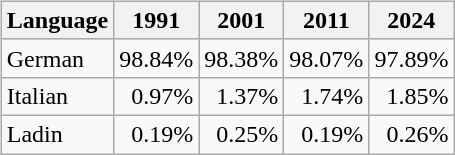<table border="0">
<tr ---->
<td align="left"><br><table class="wikitable">
<tr ---- bgcolor=#DDDDDD>
<th>Language</th>
<th>1991</th>
<th>2001</th>
<th>2011</th>
<th>2024</th>
</tr>
<tr ---->
<td>German</td>
<td align="right">98.84%</td>
<td align="right">98.38%</td>
<td align="right">98.07%</td>
<td align="right">97.89%</td>
</tr>
<tr ---->
<td>Italian</td>
<td align="right">0.97%</td>
<td align="right">1.37%</td>
<td align="right">1.74%</td>
<td align="right">1.85%</td>
</tr>
<tr ---->
<td>Ladin</td>
<td align="right">0.19%</td>
<td align="right">0.25%</td>
<td align="right">0.19%</td>
<td align="right">0.26%</td>
</tr>
</table>
</td>
</tr>
</table>
